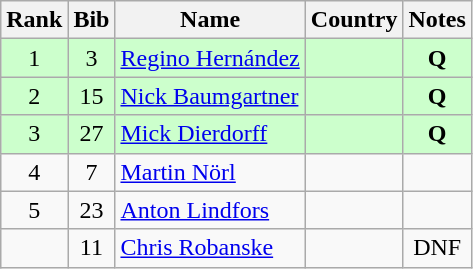<table class="wikitable" style="text-align:center;">
<tr>
<th>Rank</th>
<th>Bib</th>
<th>Name</th>
<th>Country</th>
<th>Notes</th>
</tr>
<tr bgcolor=ccffcc>
<td>1</td>
<td>3</td>
<td align="left"><a href='#'>Regino Hernández</a></td>
<td align="left"></td>
<td><strong>Q</strong></td>
</tr>
<tr bgcolor=ccffcc>
<td>2</td>
<td>15</td>
<td align="left"><a href='#'>Nick Baumgartner</a></td>
<td align="left"></td>
<td><strong>Q</strong></td>
</tr>
<tr bgcolor=ccffcc>
<td>3</td>
<td>27</td>
<td align="left"><a href='#'>Mick Dierdorff</a></td>
<td align="left"></td>
<td><strong>Q</strong></td>
</tr>
<tr>
<td>4</td>
<td>7</td>
<td align="left"><a href='#'>Martin Nörl</a></td>
<td align="left"></td>
<td></td>
</tr>
<tr>
<td>5</td>
<td>23</td>
<td align="left"><a href='#'>Anton Lindfors</a></td>
<td align="left"></td>
<td></td>
</tr>
<tr>
<td></td>
<td>11</td>
<td align="left"><a href='#'>Chris Robanske</a></td>
<td align="left"></td>
<td>DNF</td>
</tr>
</table>
